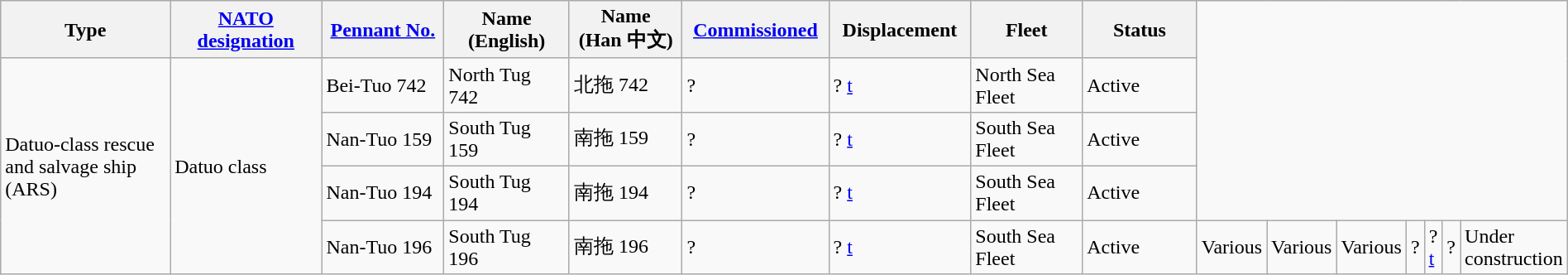<table class="wikitable sortable"  style="margin:auto; width:100%;">
<tr>
<th style="text-align:center; width:16%;">Type</th>
<th style="text-align:center; width:12%;"><a href='#'>NATO designation</a></th>
<th style="text-align:center; width:10%;"><a href='#'>Pennant No.</a></th>
<th style="text-align:center; width:10%;">Name<br>(English)</th>
<th style="text-align:center; width:10%;">Name<br>(Han 中文)</th>
<th style="text-align:center; width:10%;"><a href='#'>Commissioned</a></th>
<th style="text-align:center; width:10%;">Displacement</th>
<th style="text-align:center; width:10%;">Fleet</th>
<th style="text-align:center; width:10%;">Status</th>
</tr>
<tr>
<td rowspan="5">Datuo-class rescue and salvage ship (ARS)</td>
<td rowspan="5">Datuo class</td>
<td>Bei-Tuo 742</td>
<td>North Tug 742</td>
<td>北拖 742</td>
<td>?</td>
<td>? <a href='#'>t</a></td>
<td>North Sea Fleet</td>
<td><span>Active</span></td>
</tr>
<tr>
<td>Nan-Tuo 159</td>
<td>South Tug 159</td>
<td>南拖 159</td>
<td>?</td>
<td>? <a href='#'>t</a></td>
<td>South Sea Fleet</td>
<td><span>Active</span></td>
</tr>
<tr>
<td>Nan-Tuo 194</td>
<td>South Tug 194</td>
<td>南拖 194</td>
<td>?</td>
<td>? <a href='#'>t</a></td>
<td>South Sea Fleet</td>
<td><span>Active</span></td>
</tr>
<tr>
<td>Nan-Tuo 196</td>
<td>South Tug 196</td>
<td>南拖 196</td>
<td>?</td>
<td>? <a href='#'>t</a></td>
<td>South Sea Fleet</td>
<td><span>Active</span></td>
<td>Various</td>
<td>Various</td>
<td>Various</td>
<td>?</td>
<td>? <a href='#'>t</a></td>
<td>?</td>
<td><span>Under construction</span></td>
</tr>
</table>
